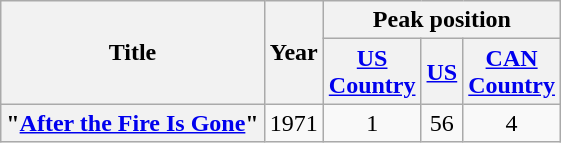<table class="wikitable plainrowheaders" style="text-align:center;">
<tr>
<th scope="col" rowspan = "2">Title</th>
<th scope="col" rowspan = "2">Year</th>
<th scope="col" colspan="3">Peak position</th>
</tr>
<tr>
<th><a href='#'>US<br>Country</a><br></th>
<th><a href='#'>US</a><br></th>
<th scope="col"><a href='#'>CAN<br>Country</a><br></th>
</tr>
<tr>
<th scope = "row">"<a href='#'>After the Fire Is Gone</a>"</th>
<td>1971</td>
<td>1</td>
<td>56</td>
<td>4</td>
</tr>
</table>
